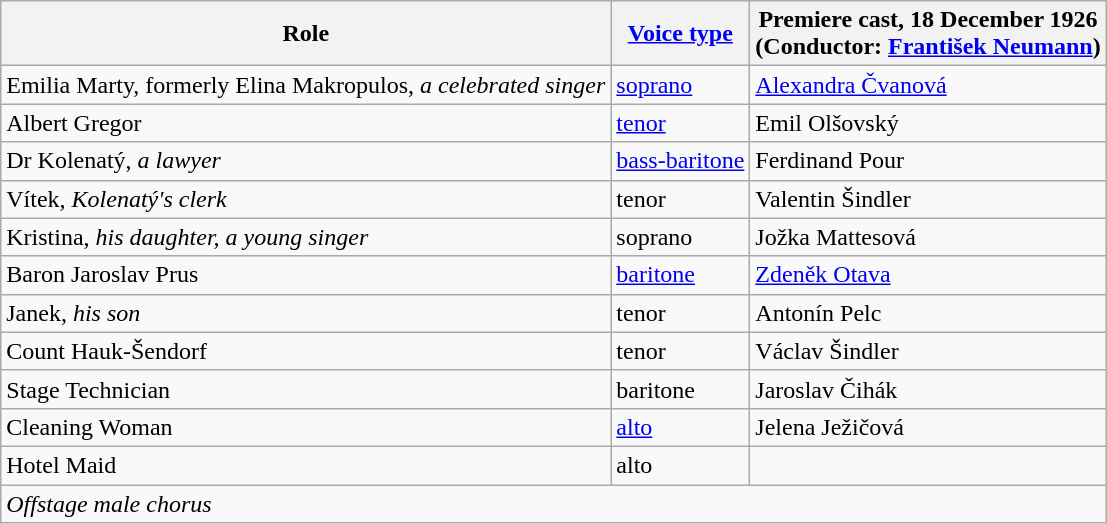<table class="wikitable">
<tr>
<th>Role</th>
<th><a href='#'>Voice type</a></th>
<th>Premiere cast, 18 December 1926<br>(Conductor: <a href='#'>František Neumann</a>)</th>
</tr>
<tr>
<td>Emilia Marty, formerly Elina Makropulos, <em>a celebrated singer</em></td>
<td><a href='#'>soprano</a></td>
<td><a href='#'>Alexandra Čvanová</a></td>
</tr>
<tr>
<td>Albert Gregor</td>
<td><a href='#'>tenor</a></td>
<td>Emil Olšovský</td>
</tr>
<tr>
<td>Dr Kolenatý, <em>a lawyer</em></td>
<td><a href='#'>bass-baritone</a></td>
<td>Ferdinand Pour</td>
</tr>
<tr>
<td>Vítek, <em>Kolenatý's clerk</em></td>
<td>tenor</td>
<td>Valentin Šindler</td>
</tr>
<tr>
<td>Kristina, <em>his daughter, a young singer</em></td>
<td>soprano</td>
<td>Jožka Mattesová</td>
</tr>
<tr>
<td>Baron Jaroslav Prus</td>
<td><a href='#'>baritone</a></td>
<td><a href='#'>Zdeněk Otava</a></td>
</tr>
<tr>
<td>Janek, <em>his son</em></td>
<td>tenor</td>
<td>Antonín Pelc</td>
</tr>
<tr>
<td>Count Hauk-Šendorf</td>
<td>tenor</td>
<td>Václav Šindler</td>
</tr>
<tr>
<td>Stage Technician</td>
<td>baritone</td>
<td>Jaroslav Čihák</td>
</tr>
<tr>
<td>Cleaning Woman</td>
<td><a href='#'>alto</a></td>
<td>Jelena Ježičová</td>
</tr>
<tr>
<td>Hotel Maid</td>
<td>alto</td>
<td></td>
</tr>
<tr>
<td colspan="3"><em>Offstage male chorus</em></td>
</tr>
</table>
